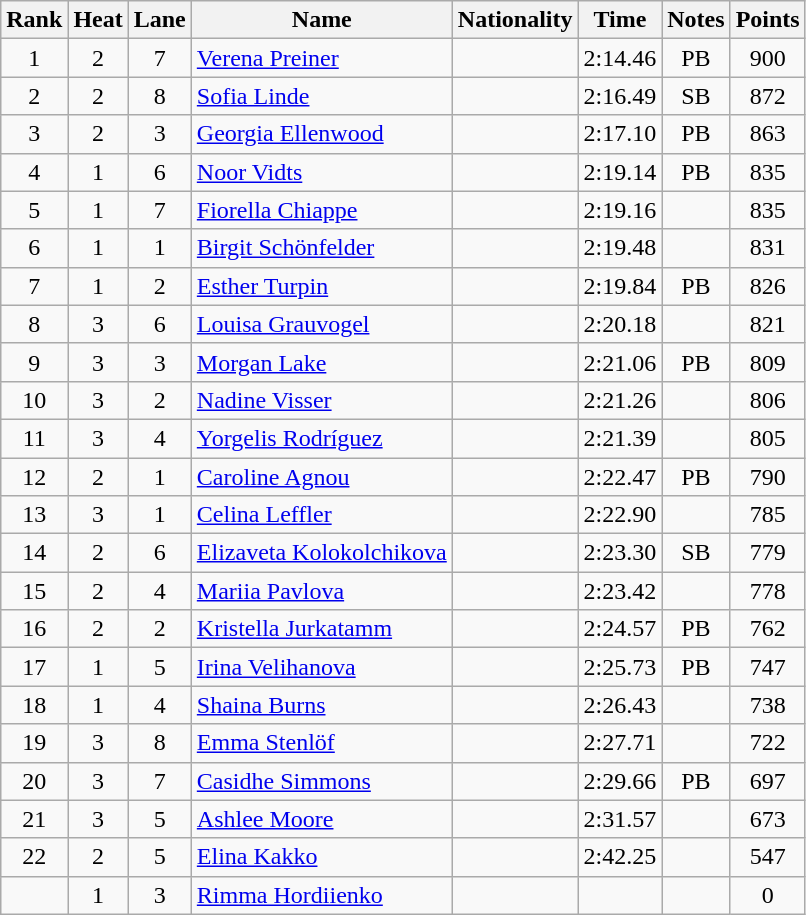<table class="wikitable sortable" style="text-align:center">
<tr>
<th>Rank</th>
<th>Heat</th>
<th>Lane</th>
<th>Name</th>
<th>Nationality</th>
<th>Time</th>
<th>Notes</th>
<th>Points</th>
</tr>
<tr>
<td>1</td>
<td>2</td>
<td>7</td>
<td align=left><a href='#'>Verena Preiner</a></td>
<td align=left></td>
<td>2:14.46</td>
<td>PB</td>
<td>900</td>
</tr>
<tr>
<td>2</td>
<td>2</td>
<td>8</td>
<td align=left><a href='#'>Sofia Linde</a></td>
<td align=left></td>
<td>2:16.49</td>
<td>SB</td>
<td>872</td>
</tr>
<tr>
<td>3</td>
<td>2</td>
<td>3</td>
<td align=left><a href='#'>Georgia Ellenwood</a></td>
<td align=left></td>
<td>2:17.10</td>
<td>PB</td>
<td>863</td>
</tr>
<tr>
<td>4</td>
<td>1</td>
<td>6</td>
<td align=left><a href='#'>Noor Vidts</a></td>
<td align=left></td>
<td>2:19.14</td>
<td>PB</td>
<td>835</td>
</tr>
<tr>
<td>5</td>
<td>1</td>
<td>7</td>
<td align=left><a href='#'>Fiorella Chiappe</a></td>
<td align=left></td>
<td>2:19.16</td>
<td></td>
<td>835</td>
</tr>
<tr>
<td>6</td>
<td>1</td>
<td>1</td>
<td align=left><a href='#'>Birgit Schönfelder</a></td>
<td align=left></td>
<td>2:19.48</td>
<td></td>
<td>831</td>
</tr>
<tr>
<td>7</td>
<td>1</td>
<td>2</td>
<td align=left><a href='#'>Esther Turpin</a></td>
<td align=left></td>
<td>2:19.84</td>
<td>PB</td>
<td>826</td>
</tr>
<tr>
<td>8</td>
<td>3</td>
<td>6</td>
<td align=left><a href='#'>Louisa Grauvogel</a></td>
<td align=left></td>
<td>2:20.18</td>
<td></td>
<td>821</td>
</tr>
<tr>
<td>9</td>
<td>3</td>
<td>3</td>
<td align=left><a href='#'>Morgan Lake</a></td>
<td align=left></td>
<td>2:21.06</td>
<td>PB</td>
<td>809</td>
</tr>
<tr>
<td>10</td>
<td>3</td>
<td>2</td>
<td align=left><a href='#'>Nadine Visser</a></td>
<td align=left></td>
<td>2:21.26</td>
<td></td>
<td>806</td>
</tr>
<tr>
<td>11</td>
<td>3</td>
<td>4</td>
<td align=left><a href='#'>Yorgelis Rodríguez</a></td>
<td align=left></td>
<td>2:21.39</td>
<td></td>
<td>805</td>
</tr>
<tr>
<td>12</td>
<td>2</td>
<td>1</td>
<td align=left><a href='#'>Caroline Agnou</a></td>
<td align=left></td>
<td>2:22.47</td>
<td>PB</td>
<td>790</td>
</tr>
<tr>
<td>13</td>
<td>3</td>
<td>1</td>
<td align=left><a href='#'>Celina Leffler</a></td>
<td align=left></td>
<td>2:22.90</td>
<td></td>
<td>785</td>
</tr>
<tr>
<td>14</td>
<td>2</td>
<td>6</td>
<td align=left><a href='#'>Elizaveta Kolokolchikova</a></td>
<td align=left></td>
<td>2:23.30</td>
<td>SB</td>
<td>779</td>
</tr>
<tr>
<td>15</td>
<td>2</td>
<td>4</td>
<td align=left><a href='#'>Mariia Pavlova</a></td>
<td align=left></td>
<td>2:23.42</td>
<td></td>
<td>778</td>
</tr>
<tr>
<td>16</td>
<td>2</td>
<td>2</td>
<td align=left><a href='#'>Kristella Jurkatamm</a></td>
<td align=left></td>
<td>2:24.57</td>
<td>PB</td>
<td>762</td>
</tr>
<tr>
<td>17</td>
<td>1</td>
<td>5</td>
<td align=left><a href='#'>Irina Velihanova</a></td>
<td align=left></td>
<td>2:25.73</td>
<td>PB</td>
<td>747</td>
</tr>
<tr>
<td>18</td>
<td>1</td>
<td>4</td>
<td align=left><a href='#'>Shaina Burns</a></td>
<td align=left></td>
<td>2:26.43</td>
<td></td>
<td>738</td>
</tr>
<tr>
<td>19</td>
<td>3</td>
<td>8</td>
<td align=left><a href='#'>Emma Stenlöf</a></td>
<td align=left></td>
<td>2:27.71</td>
<td></td>
<td>722</td>
</tr>
<tr>
<td>20</td>
<td>3</td>
<td>7</td>
<td align=left><a href='#'>Casidhe Simmons</a></td>
<td align=left></td>
<td>2:29.66</td>
<td>PB</td>
<td>697</td>
</tr>
<tr>
<td>21</td>
<td>3</td>
<td>5</td>
<td align=left><a href='#'>Ashlee Moore</a></td>
<td align=left></td>
<td>2:31.57</td>
<td></td>
<td>673</td>
</tr>
<tr>
<td>22</td>
<td>2</td>
<td>5</td>
<td align=left><a href='#'>Elina Kakko</a></td>
<td align=left></td>
<td>2:42.25</td>
<td></td>
<td>547</td>
</tr>
<tr>
<td></td>
<td>1</td>
<td>3</td>
<td align=left><a href='#'>Rimma Hordiienko</a></td>
<td align=left></td>
<td></td>
<td></td>
<td>0</td>
</tr>
</table>
